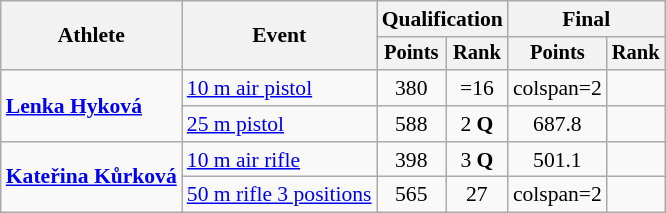<table class="wikitable" style="font-size:90%">
<tr>
<th rowspan="2">Athlete</th>
<th rowspan="2">Event</th>
<th colspan=2>Qualification</th>
<th colspan=2>Final</th>
</tr>
<tr style="font-size:95%">
<th>Points</th>
<th>Rank</th>
<th>Points</th>
<th>Rank</th>
</tr>
<tr align=center>
<td align=left rowspan=2><strong><a href='#'>Lenka Hyková</a></strong></td>
<td align=left><a href='#'>10 m air pistol</a></td>
<td>380</td>
<td>=16</td>
<td>colspan=2 </td>
</tr>
<tr align=center>
<td align=left><a href='#'>25 m pistol</a></td>
<td>588</td>
<td>2 <strong>Q</strong></td>
<td>687.8</td>
<td></td>
</tr>
<tr align=center>
<td align=left rowspan=2><strong><a href='#'>Kateřina Kůrková</a></strong></td>
<td align=left><a href='#'>10 m air rifle</a></td>
<td>398</td>
<td>3 <strong>Q</strong></td>
<td>501.1</td>
<td></td>
</tr>
<tr align=center>
<td align=left><a href='#'>50 m rifle 3 positions</a></td>
<td>565</td>
<td>27</td>
<td>colspan=2 </td>
</tr>
</table>
